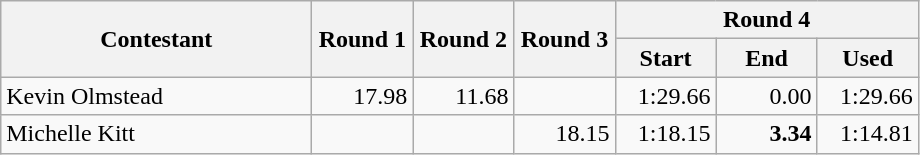<table class="wikitable">
<tr>
<th rowspan="2" width="200">Contestant</th>
<th rowspan="2" width="60">Round 1</th>
<th rowspan="2" width="60">Round 2</th>
<th rowspan="2" width="60">Round 3</th>
<th colspan="3">Round 4</th>
</tr>
<tr>
<th width="60">Start</th>
<th width="60">End</th>
<th width="60">Used</th>
</tr>
<tr>
<td> Kevin Olmstead</td>
<td align = right>17.98</td>
<td align = right>11.68</td>
<td align = right></td>
<td align = right>1:29.66</td>
<td align = right>0.00</td>
<td align = right>1:29.66</td>
</tr>
<tr>
<td> Michelle Kitt</td>
<td align = right></td>
<td align = right></td>
<td align = right>18.15</td>
<td align = right>1:18.15</td>
<td align = right><strong>3.34</strong></td>
<td align = right>1:14.81</td>
</tr>
</table>
